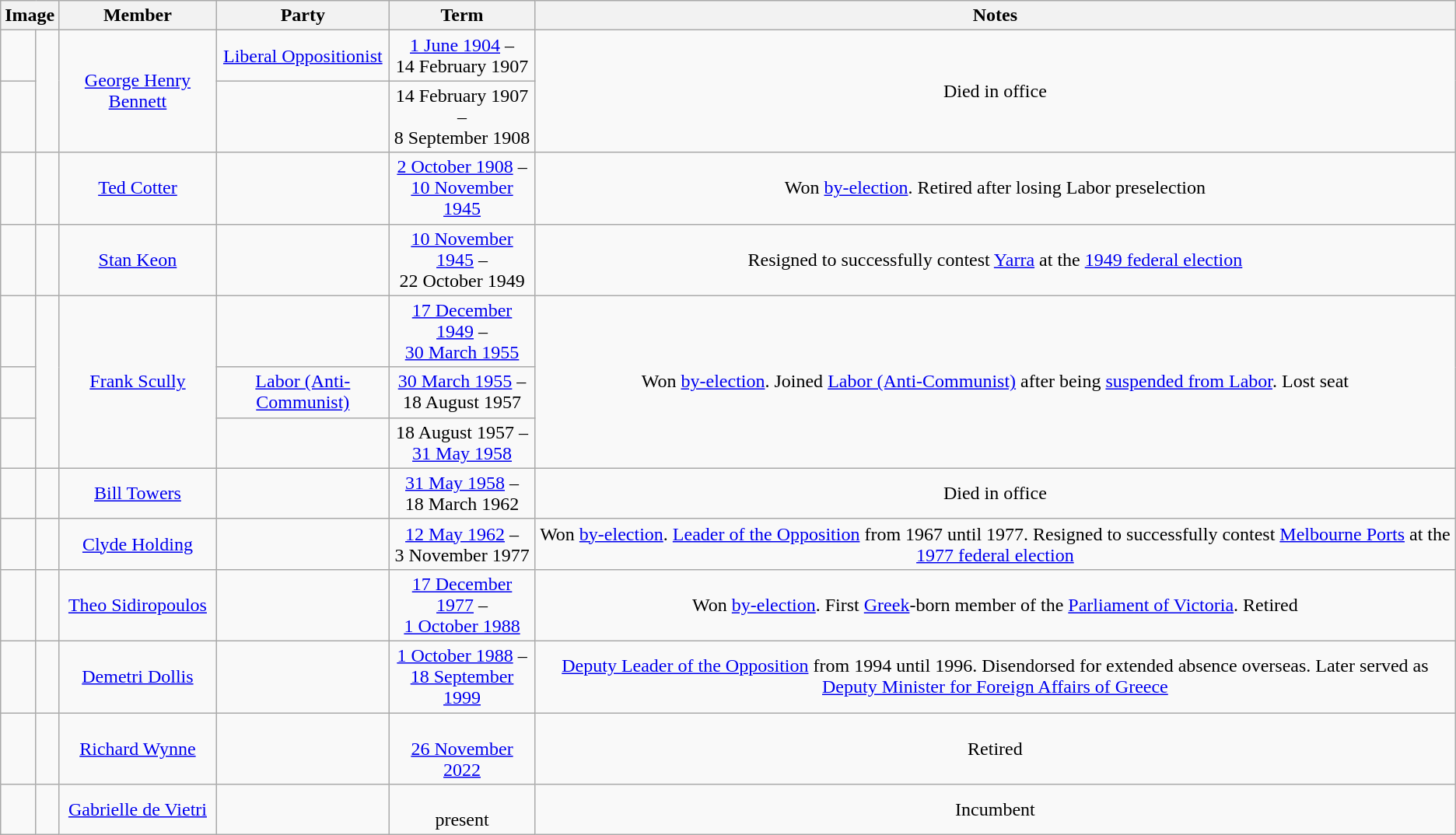<table class="wikitable" style="text-align:center">
<tr>
<th colspan=2>Image</th>
<th>Member</th>
<th>Party</th>
<th>Term</th>
<th>Notes</th>
</tr>
<tr>
<td> </td>
<td rowspan=2></td>
<td rowspan=2><a href='#'>George Henry Bennett</a><br></td>
<td><a href='#'>Liberal Oppositionist</a></td>
<td><a href='#'>1 June 1904</a> –<br> 14 February 1907</td>
<td rowspan=2>Died in office</td>
</tr>
<tr>
<td> </td>
<td></td>
<td>14 February 1907 –<br> 8 September 1908</td>
</tr>
<tr>
<td> </td>
<td></td>
<td><a href='#'>Ted Cotter</a><br></td>
<td></td>
<td><a href='#'>2 October 1908</a> –<br> <a href='#'>10 November 1945</a></td>
<td>Won <a href='#'>by-election</a>. Retired after losing Labor preselection</td>
</tr>
<tr>
<td> </td>
<td></td>
<td><a href='#'>Stan Keon</a><br></td>
<td></td>
<td><a href='#'>10 November 1945</a> –<br> 22 October 1949</td>
<td>Resigned to successfully contest <a href='#'>Yarra</a> at the <a href='#'>1949 federal election</a></td>
</tr>
<tr>
<td> </td>
<td rowspan=3></td>
<td rowspan=3><a href='#'>Frank Scully</a><br></td>
<td></td>
<td><a href='#'>17 December 1949</a> –<br> <a href='#'>30 March 1955</a></td>
<td rowspan=3>Won <a href='#'>by-election</a>. Joined <a href='#'>Labor (Anti-Communist)</a> after being <a href='#'>suspended from Labor</a>. Lost seat</td>
</tr>
<tr>
<td> </td>
<td><a href='#'>Labor (Anti-Communist)</a></td>
<td><a href='#'>30 March 1955</a> –<br> 18 August 1957</td>
</tr>
<tr>
<td> </td>
<td></td>
<td>18 August 1957 –<br> <a href='#'>31 May 1958</a></td>
</tr>
<tr>
<td> </td>
<td></td>
<td><a href='#'>Bill Towers</a><br></td>
<td></td>
<td><a href='#'>31 May 1958</a> –<br> 18 March 1962</td>
<td>Died in office</td>
</tr>
<tr>
<td> </td>
<td></td>
<td><a href='#'>Clyde Holding</a><br></td>
<td></td>
<td><a href='#'>12 May 1962</a> –<br> 3 November 1977</td>
<td>Won <a href='#'>by-election</a>. <a href='#'>Leader of the Opposition</a> from 1967 until 1977. Resigned to successfully contest <a href='#'>Melbourne Ports</a> at the <a href='#'>1977 federal election</a></td>
</tr>
<tr>
<td> </td>
<td></td>
<td><a href='#'>Theo Sidiropoulos</a><br></td>
<td></td>
<td><a href='#'>17 December 1977</a> –<br> <a href='#'>1 October 1988</a></td>
<td>Won <a href='#'>by-election</a>. First <a href='#'>Greek</a>-born member of the <a href='#'>Parliament of Victoria</a>. Retired</td>
</tr>
<tr>
<td> </td>
<td></td>
<td><a href='#'>Demetri Dollis</a><br></td>
<td></td>
<td><a href='#'>1 October 1988</a> –<br> <a href='#'>18 September 1999</a></td>
<td><a href='#'>Deputy Leader of the Opposition</a> from 1994 until 1996. Disendorsed for extended absence overseas. Later served as <a href='#'>Deputy Minister for Foreign Affairs of Greece</a></td>
</tr>
<tr>
<td> </td>
<td></td>
<td><a href='#'>Richard Wynne</a><br></td>
<td></td>
<td><br> <a href='#'>26 November 2022</a></td>
<td>Retired</td>
</tr>
<tr>
<td> </td>
<td></td>
<td><a href='#'>Gabrielle de Vietri</a><br></td>
<td></td>
<td><br> present</td>
<td>Incumbent</td>
</tr>
</table>
